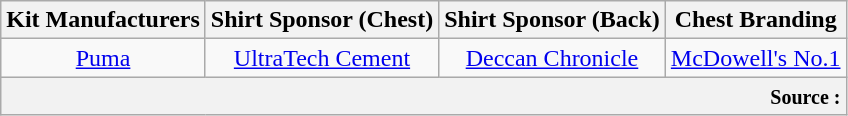<table class="wikitable" style="text-align: center;">
<tr>
<th>Kit Manufacturers</th>
<th>Shirt Sponsor (Chest)</th>
<th>Shirt Sponsor (Back)</th>
<th>Chest Branding</th>
</tr>
<tr>
<td><a href='#'>Puma</a></td>
<td><a href='#'>UltraTech Cement</a></td>
<td><a href='#'>Deccan Chronicle</a></td>
<td><a href='#'>McDowell's No.1</a></td>
</tr>
<tr>
<th colspan="4" style="text-align:right;"><small>Source :</small></th>
</tr>
</table>
